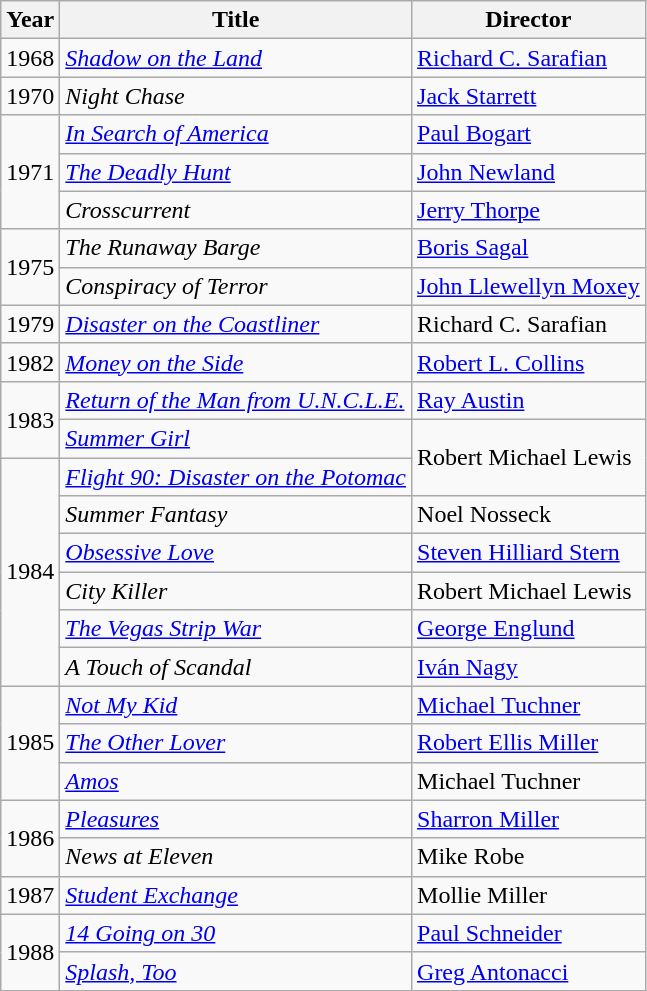<table class="wikitable">
<tr>
<th>Year</th>
<th>Title</th>
<th>Director</th>
</tr>
<tr>
<td>1968</td>
<td><em><a href='#'>Shadow on the Land</a></em></td>
<td><a href='#'>Richard C. Sarafian</a></td>
</tr>
<tr>
<td>1970</td>
<td><em>Night Chase</em></td>
<td><a href='#'>Jack Starrett</a></td>
</tr>
<tr>
<td rowspan=3>1971</td>
<td><em><a href='#'>In Search of America</a></em></td>
<td><a href='#'>Paul Bogart</a></td>
</tr>
<tr>
<td><em><a href='#'>The Deadly Hunt</a></em></td>
<td><a href='#'>John Newland</a></td>
</tr>
<tr>
<td><em>Crosscurrent</em></td>
<td><a href='#'>Jerry Thorpe</a></td>
</tr>
<tr>
<td rowspan=2>1975</td>
<td><em>The Runaway Barge</em></td>
<td><a href='#'>Boris Sagal</a></td>
</tr>
<tr>
<td><em>Conspiracy of Terror</em></td>
<td><a href='#'>John Llewellyn Moxey</a></td>
</tr>
<tr>
<td>1979</td>
<td><em><a href='#'>Disaster on the Coastliner</a></em></td>
<td>Richard C. Sarafian</td>
</tr>
<tr>
<td>1982</td>
<td><em><a href='#'>Money on the Side</a></em></td>
<td><a href='#'>Robert L. Collins</a></td>
</tr>
<tr>
<td rowspan=2>1983</td>
<td><em><a href='#'>Return of the Man from U.N.C.L.E.</a></em></td>
<td><a href='#'>Ray Austin</a></td>
</tr>
<tr>
<td><em><a href='#'>Summer Girl</a></em></td>
<td rowspan=2>Robert Michael Lewis</td>
</tr>
<tr>
<td rowspan=6>1984</td>
<td><em><a href='#'>Flight 90: Disaster on the Potomac</a></em></td>
</tr>
<tr>
<td><em>Summer Fantasy</em></td>
<td>Noel Nosseck</td>
</tr>
<tr>
<td><em><a href='#'>Obsessive Love</a></em></td>
<td><a href='#'>Steven Hilliard Stern</a></td>
</tr>
<tr>
<td><em>City Killer</em></td>
<td>Robert Michael Lewis</td>
</tr>
<tr>
<td><em><a href='#'>The Vegas Strip War</a></em></td>
<td><a href='#'>George Englund</a></td>
</tr>
<tr>
<td><em>A Touch of Scandal</em></td>
<td><a href='#'>Iván Nagy</a></td>
</tr>
<tr>
<td rowspan=3>1985</td>
<td><em><a href='#'>Not My Kid</a></em></td>
<td><a href='#'>Michael Tuchner</a></td>
</tr>
<tr>
<td><em><a href='#'>The Other Lover</a></em></td>
<td><a href='#'>Robert Ellis Miller</a></td>
</tr>
<tr>
<td><em><a href='#'>Amos</a></em></td>
<td>Michael Tuchner</td>
</tr>
<tr>
<td rowspan=2>1986</td>
<td><em><a href='#'>Pleasures</a></em></td>
<td><a href='#'>Sharron Miller</a></td>
</tr>
<tr>
<td><em>News at Eleven</em></td>
<td>Mike Robe</td>
</tr>
<tr>
<td>1987</td>
<td><em><a href='#'>Student Exchange</a></em></td>
<td>Mollie Miller</td>
</tr>
<tr>
<td rowspan=2>1988</td>
<td><em><a href='#'>14 Going on 30</a></em></td>
<td><a href='#'>Paul Schneider</a></td>
</tr>
<tr>
<td><em><a href='#'>Splash, Too</a></em></td>
<td><a href='#'>Greg Antonacci</a></td>
</tr>
</table>
